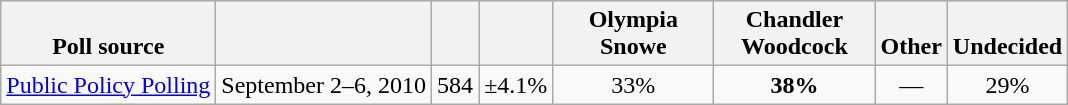<table class="wikitable" style="text-align:center">
<tr valign= bottom>
<th>Poll source</th>
<th></th>
<th></th>
<th></th>
<th style="width:100px;">Olympia<br>Snowe</th>
<th style="width:100px;">Chandler<br>Woodcock</th>
<th>Other</th>
<th>Undecided</th>
</tr>
<tr>
<td align=left><a href='#'>Public Policy Polling</a></td>
<td>September 2–6, 2010</td>
<td>584</td>
<td>±4.1%</td>
<td>33%</td>
<td><strong>38%</strong></td>
<td>—</td>
<td>29%</td>
</tr>
</table>
